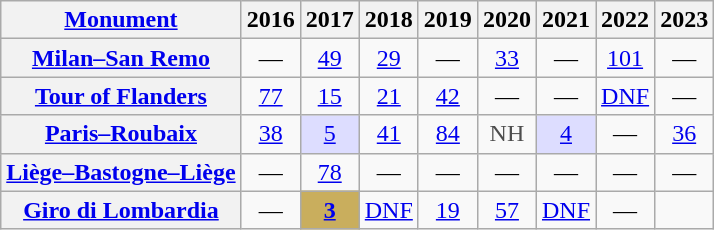<table class="wikitable plainrowheaders">
<tr>
<th><a href='#'>Monument</a></th>
<th scope="col">2016</th>
<th scope="col">2017</th>
<th scope="col">2018</th>
<th scope="col">2019</th>
<th scope="col">2020</th>
<th scope="col">2021</th>
<th scope="col">2022</th>
<th scope="col">2023</th>
</tr>
<tr style="text-align:center;">
<th scope="row"><a href='#'>Milan–San Remo</a></th>
<td>—</td>
<td><a href='#'>49</a></td>
<td><a href='#'>29</a></td>
<td>—</td>
<td><a href='#'>33</a></td>
<td>—</td>
<td><a href='#'>101</a></td>
<td>—</td>
</tr>
<tr style="text-align:center;">
<th scope="row"><a href='#'>Tour of Flanders</a></th>
<td><a href='#'>77</a></td>
<td><a href='#'>15</a></td>
<td><a href='#'>21</a></td>
<td><a href='#'>42</a></td>
<td>—</td>
<td>—</td>
<td><a href='#'>DNF</a></td>
<td>—</td>
</tr>
<tr style="text-align:center;">
<th scope="row"><a href='#'>Paris–Roubaix</a></th>
<td><a href='#'>38</a></td>
<td style="background:#ddf;"><a href='#'>5</a></td>
<td><a href='#'>41</a></td>
<td><a href='#'>84</a></td>
<td style="color:#4d4d4d;">NH</td>
<td style="background:#ddf;"><a href='#'>4</a></td>
<td>—</td>
<td><a href='#'>36</a></td>
</tr>
<tr style="text-align:center;">
<th scope="row"><a href='#'>Liège–Bastogne–Liège</a></th>
<td>—</td>
<td><a href='#'>78</a></td>
<td>—</td>
<td>—</td>
<td>—</td>
<td>—</td>
<td>—</td>
<td>—</td>
</tr>
<tr style="text-align:center;">
<th scope="row"><a href='#'>Giro di Lombardia</a></th>
<td>—</td>
<td style="background:#C9AE5D;"><a href='#'><strong>3</strong></a></td>
<td><a href='#'>DNF</a></td>
<td><a href='#'>19</a></td>
<td><a href='#'>57</a></td>
<td><a href='#'>DNF</a></td>
<td>—</td>
<td></td>
</tr>
</table>
